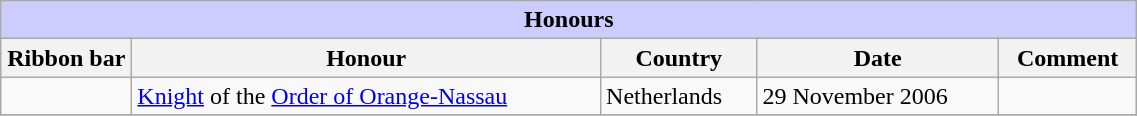<table class="wikitable" style="width:60%;">
<tr style="background:#ccf; text-align:center;">
<td colspan=5><strong>Honours</strong></td>
</tr>
<tr>
<th style="width:80px;">Ribbon bar</th>
<th>Honour</th>
<th>Country</th>
<th>Date</th>
<th>Comment</th>
</tr>
<tr>
<td></td>
<td><a href='#'>Knight</a> of the <a href='#'>Order of Orange-Nassau</a></td>
<td>Netherlands</td>
<td>29 November 2006</td>
<td></td>
</tr>
<tr>
</tr>
</table>
